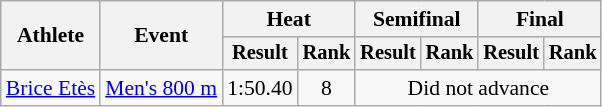<table class="wikitable" style="font-size:90%">
<tr>
<th rowspan="2">Athlete</th>
<th rowspan="2">Event</th>
<th colspan="2">Heat</th>
<th colspan="2">Semifinal</th>
<th colspan="2">Final</th>
</tr>
<tr style="font-size:95%">
<th>Result</th>
<th>Rank</th>
<th>Result</th>
<th>Rank</th>
<th>Result</th>
<th>Rank</th>
</tr>
<tr align=center>
<td align=left><a href='#'>Brice Etès</a></td>
<td align=left><a href='#'>Men's 800 m</a></td>
<td>1:50.40</td>
<td>8</td>
<td colspan=4>Did not advance</td>
</tr>
</table>
